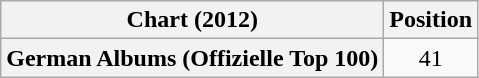<table class="wikitable plainrowheaders" style="text-align:center">
<tr>
<th scope="col">Chart (2012)</th>
<th scope="col">Position</th>
</tr>
<tr>
<th scope="row">German Albums (Offizielle Top 100)</th>
<td>41</td>
</tr>
</table>
